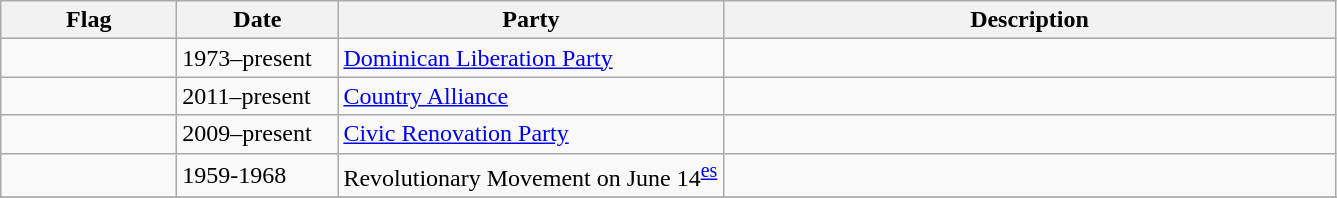<table class="wikitable" style="background:#f9f9f9">
<tr>
<th width="110">Flag</th>
<th width="100">Date</th>
<th width="250">Party</th>
<th width="400">Description</th>
</tr>
<tr>
<td></td>
<td>1973–present</td>
<td><a href='#'>Dominican Liberation Party</a></td>
<td></td>
</tr>
<tr>
<td></td>
<td>2011–present</td>
<td><a href='#'>Country Alliance</a></td>
<td></td>
</tr>
<tr>
<td></td>
<td>2009–present</td>
<td><a href='#'>Civic Renovation Party</a></td>
<td></td>
</tr>
<tr>
<td></td>
<td>1959-1968</td>
<td>Revolutionary Movement on June 14<sup><a href='#'>es</a></sup></td>
<td></td>
</tr>
<tr>
</tr>
</table>
